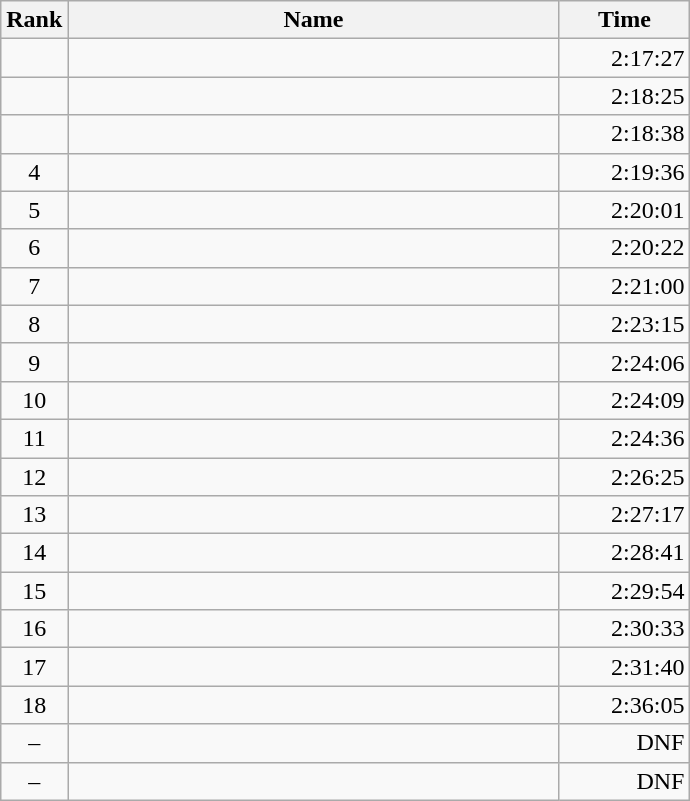<table class="wikitable">
<tr>
<th>Rank</th>
<th style="width:20em">Name</th>
<th style="width:5em">Time</th>
</tr>
<tr>
<td align="center"></td>
<td></td>
<td align="right">2:17:27</td>
</tr>
<tr>
<td align="center"></td>
<td></td>
<td align="right">2:18:25</td>
</tr>
<tr>
<td align="center"></td>
<td></td>
<td align="right">2:18:38</td>
</tr>
<tr>
<td align="center">4</td>
<td></td>
<td align="right">2:19:36</td>
</tr>
<tr>
<td align="center">5</td>
<td></td>
<td align="right">2:20:01</td>
</tr>
<tr>
<td align="center">6</td>
<td></td>
<td align="right">2:20:22</td>
</tr>
<tr>
<td align="center">7</td>
<td></td>
<td align="right">2:21:00</td>
</tr>
<tr>
<td align="center">8</td>
<td></td>
<td align="right">2:23:15</td>
</tr>
<tr>
<td align="center">9</td>
<td></td>
<td align="right">2:24:06</td>
</tr>
<tr>
<td align="center">10</td>
<td></td>
<td align="right">2:24:09</td>
</tr>
<tr>
<td align="center">11</td>
<td></td>
<td align="right">2:24:36</td>
</tr>
<tr>
<td align="center">12</td>
<td></td>
<td align="right">2:26:25</td>
</tr>
<tr>
<td align="center">13</td>
<td></td>
<td align="right">2:27:17</td>
</tr>
<tr>
<td align="center">14</td>
<td></td>
<td align="right">2:28:41</td>
</tr>
<tr>
<td align="center">15</td>
<td></td>
<td align="right">2:29:54</td>
</tr>
<tr>
<td align="center">16</td>
<td></td>
<td align="right">2:30:33</td>
</tr>
<tr>
<td align="center">17</td>
<td></td>
<td align="right">2:31:40</td>
</tr>
<tr>
<td align="center">18</td>
<td></td>
<td align="right">2:36:05</td>
</tr>
<tr>
<td align="center">–</td>
<td></td>
<td align="right">DNF</td>
</tr>
<tr>
<td align="center">–</td>
<td></td>
<td align="right">DNF</td>
</tr>
</table>
